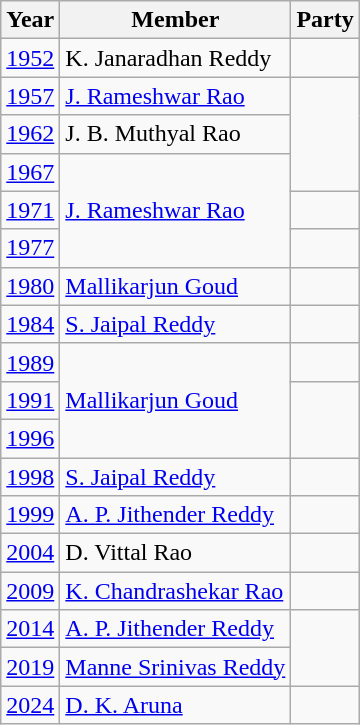<table class="wikitable sortable">
<tr>
<th>Year</th>
<th>Member</th>
<th colspan="2">Party</th>
</tr>
<tr>
<td><a href='#'>1952</a></td>
<td>K. Janaradhan Reddy</td>
<td></td>
</tr>
<tr>
<td><a href='#'>1957</a></td>
<td><a href='#'>J. Rameshwar Rao</a></td>
</tr>
<tr>
<td><a href='#'>1962</a></td>
<td>J. B. Muthyal Rao</td>
</tr>
<tr>
<td><a href='#'>1967</a></td>
<td rowspan="3"><a href='#'>J. Rameshwar Rao</a></td>
</tr>
<tr>
<td><a href='#'>1971</a></td>
<td></td>
</tr>
<tr>
<td><a href='#'>1977</a></td>
<td></td>
</tr>
<tr>
<td><a href='#'>1980</a></td>
<td><a href='#'>Mallikarjun Goud</a></td>
</tr>
<tr>
<td><a href='#'>1984</a></td>
<td><a href='#'>S. Jaipal Reddy</a></td>
<td></td>
</tr>
<tr>
<td><a href='#'>1989</a></td>
<td rowspan="3"><a href='#'>Mallikarjun Goud</a></td>
<td></td>
</tr>
<tr>
<td><a href='#'>1991</a></td>
</tr>
<tr>
<td><a href='#'>1996</a></td>
</tr>
<tr>
<td><a href='#'>1998</a></td>
<td><a href='#'>S. Jaipal Reddy</a></td>
<td></td>
</tr>
<tr>
<td><a href='#'>1999</a></td>
<td><a href='#'>A. P. Jithender Reddy</a></td>
<td></td>
</tr>
<tr>
<td><a href='#'>2004</a></td>
<td>D. Vittal Rao</td>
<td></td>
</tr>
<tr>
<td><a href='#'>2009</a></td>
<td><a href='#'>K. Chandrashekar Rao</a></td>
<td></td>
</tr>
<tr>
<td><a href='#'>2014</a></td>
<td><a href='#'>A. P. Jithender Reddy</a></td>
</tr>
<tr>
<td><a href='#'>2019</a></td>
<td><a href='#'>Manne Srinivas Reddy</a></td>
</tr>
<tr>
<td><a href='#'>2024</a></td>
<td><a href='#'>D. K. Aruna</a></td>
<td></td>
</tr>
</table>
